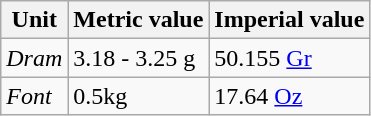<table class="wikitable">
<tr>
<th colspan=1>Unit</th>
<th colspan=1>Metric value</th>
<th colspan=1>Imperial value</th>
</tr>
<tr>
<td><em>Dram</em></td>
<td>3.18 - 3.25 g</td>
<td>50.155 <a href='#'>Gr</a></td>
</tr>
<tr>
<td><em>Font</em></td>
<td>0.5kg</td>
<td>17.64 <a href='#'>Oz</a></td>
</tr>
</table>
